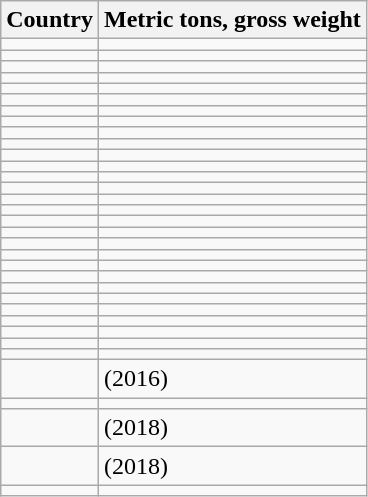<table class="wikitable sortable static-row-numbers">
<tr>
<th>Country</th>
<th>Metric tons, gross weight</th>
</tr>
<tr>
<td></td>
<td></td>
</tr>
<tr>
<td></td>
<td></td>
</tr>
<tr>
<td></td>
<td></td>
</tr>
<tr>
<td></td>
<td></td>
</tr>
<tr>
<td></td>
<td></td>
</tr>
<tr>
<td></td>
<td></td>
</tr>
<tr>
<td></td>
<td></td>
</tr>
<tr>
<td></td>
<td></td>
</tr>
<tr>
<td></td>
<td></td>
</tr>
<tr>
<td></td>
<td></td>
</tr>
<tr>
<td></td>
<td></td>
</tr>
<tr>
<td></td>
<td></td>
</tr>
<tr>
<td></td>
<td></td>
</tr>
<tr>
<td></td>
<td></td>
</tr>
<tr>
<td></td>
<td></td>
</tr>
<tr>
<td></td>
<td></td>
</tr>
<tr>
<td></td>
<td></td>
</tr>
<tr>
<td></td>
<td></td>
</tr>
<tr>
<td></td>
<td></td>
</tr>
<tr>
<td></td>
<td></td>
</tr>
<tr>
<td></td>
<td></td>
</tr>
<tr>
<td></td>
<td></td>
</tr>
<tr>
<td></td>
<td></td>
</tr>
<tr>
<td></td>
<td></td>
</tr>
<tr>
<td></td>
<td></td>
</tr>
<tr>
<td></td>
<td></td>
</tr>
<tr>
<td></td>
<td></td>
</tr>
<tr>
<td></td>
<td></td>
</tr>
<tr>
<td></td>
<td></td>
</tr>
<tr>
<td></td>
<td> (2016)</td>
</tr>
<tr>
<td></td>
<td></td>
</tr>
<tr>
<td></td>
<td> (2018)</td>
</tr>
<tr>
<td></td>
<td> (2018)</td>
</tr>
<tr>
<td></td>
<td></td>
</tr>
</table>
